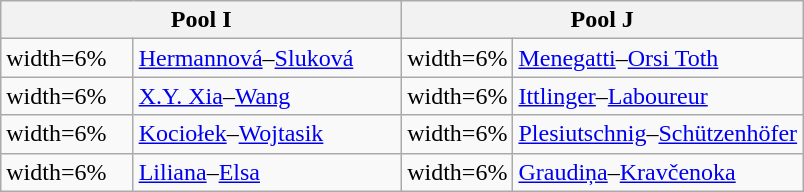<table class="wikitable">
<tr>
<th width=50% colspan=2>Pool I</th>
<th width=50% colspan=2>Pool J</th>
</tr>
<tr>
<td>width=6% </td>
<td> <a href='#'>Hermannová</a>–<a href='#'>Sluková</a></td>
<td>width=6% </td>
<td> <a href='#'>Menegatti</a>–<a href='#'>Orsi Toth</a></td>
</tr>
<tr>
<td>width=6% </td>
<td> <a href='#'>X.Y. Xia</a>–<a href='#'>Wang</a></td>
<td>width=6% </td>
<td> <a href='#'>Ittlinger</a>–<a href='#'>Laboureur</a></td>
</tr>
<tr>
<td>width=6% </td>
<td> <a href='#'>Kociołek</a>–<a href='#'>Wojtasik</a></td>
<td>width=6% </td>
<td> <a href='#'>Plesiutschnig</a>–<a href='#'>Schützenhöfer</a></td>
</tr>
<tr>
<td>width=6% </td>
<td> <a href='#'>Liliana</a>–<a href='#'>Elsa</a></td>
<td>width=6% </td>
<td> <a href='#'>Graudiņa</a>–<a href='#'>Kravčenoka</a></td>
</tr>
</table>
